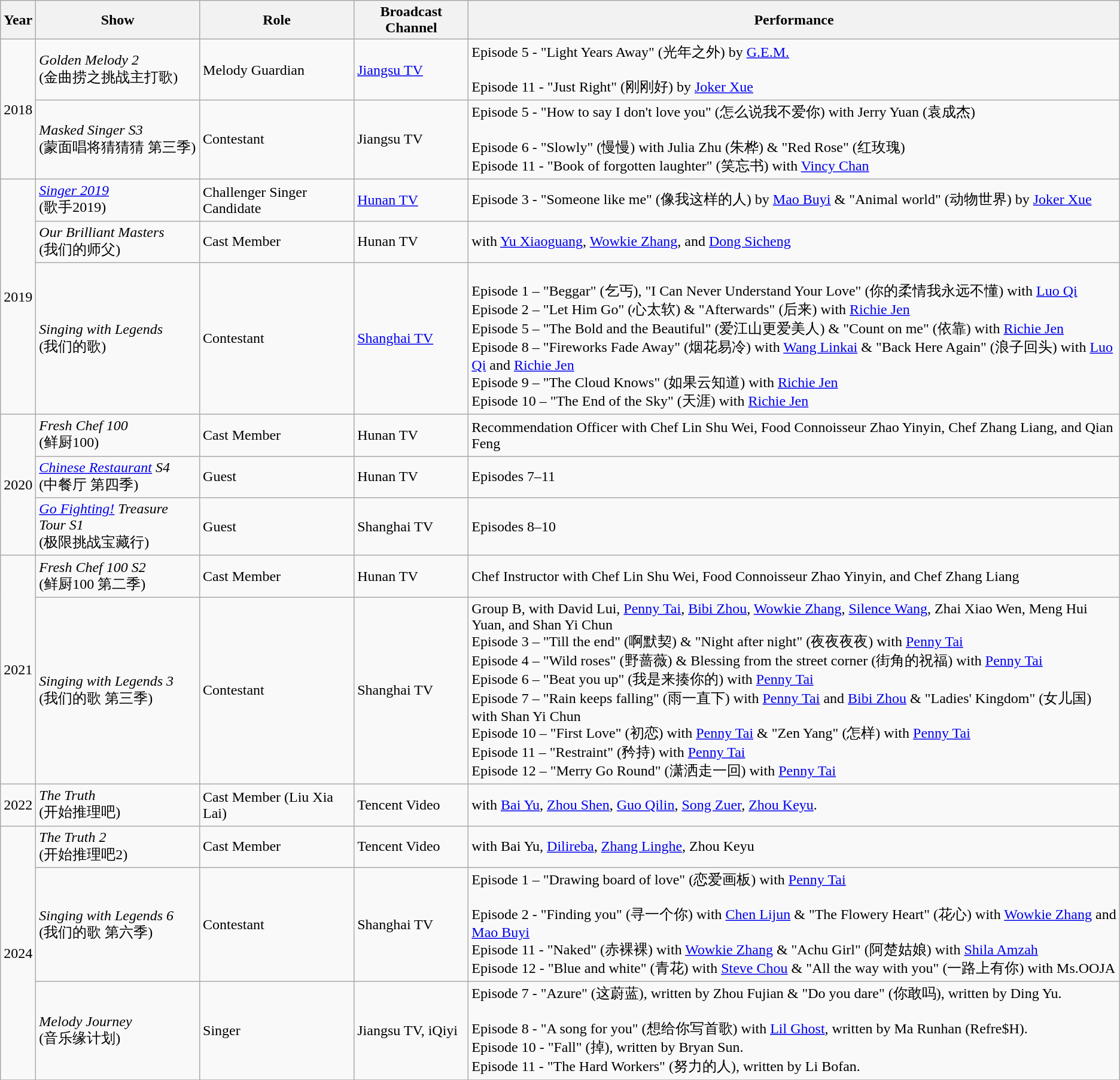<table class="wikitable">
<tr>
<th>Year</th>
<th>Show</th>
<th>Role</th>
<th>Broadcast Channel</th>
<th>Performance</th>
</tr>
<tr>
<td rowspan=2>2018</td>
<td><em>Golden Melody 2</em><br>(金曲捞之挑战主打歌)</td>
<td>Melody Guardian</td>
<td><a href='#'>Jiangsu TV</a></td>
<td>Episode 5 - "Light Years Away" (光年之外) by <a href='#'>G.E.M.</a> <br><br>Episode 11 - "Just Right" (刚刚好) by <a href='#'>Joker Xue</a></td>
</tr>
<tr>
<td><em>Masked Singer S3</em><br>(蒙面唱将猜猜猜 第三季)</td>
<td>Contestant</td>
<td>Jiangsu TV</td>
<td>Episode 5 - "How to say I don't love you" (怎么说我不爱你) with Jerry Yuan (袁成杰) <br><br>Episode 6 - "Slowly" (慢慢) with Julia Zhu (朱桦) & "Red Rose" (红玫瑰) <br>
Episode 11 - "Book of forgotten laughter" (笑忘书) with <a href='#'>Vincy Chan</a></td>
</tr>
<tr>
<td rowspan="3">2019</td>
<td><em><a href='#'>Singer 2019</a></em><br>(歌手2019)</td>
<td>Challenger Singer Candidate</td>
<td><a href='#'>Hunan TV</a></td>
<td>Episode 3 - "Someone like me" (像我这样的人) by <a href='#'>Mao Buyi</a> & "Animal world" (动物世界) by <a href='#'>Joker Xue</a></td>
</tr>
<tr>
<td><em>Our Brilliant Masters</em><br>(我们的师父)</td>
<td>Cast Member</td>
<td>Hunan TV</td>
<td>with <a href='#'>Yu Xiaoguang</a>, <a href='#'>Wowkie Zhang</a>, and <a href='#'>Dong Sicheng</a></td>
</tr>
<tr>
<td><em>Singing with Legends</em><br>(我们的歌)</td>
<td>Contestant</td>
<td><a href='#'>Shanghai TV</a></td>
<td><br>Episode 1 – "Beggar" (乞丐), "I Can Never Understand Your Love" (你的柔情我永远不懂) with <a href='#'>Luo Qi</a> <br>Episode 2 – "Let Him Go" (心太软) & "Afterwards" (后来) with <a href='#'>Richie Jen</a> <br>Episode 5 – "The Bold and the Beautiful" (爱江山更爱美人) & "Count on me" (依靠) with <a href='#'>Richie Jen</a> <br>Episode 8 – "Fireworks Fade Away" (烟花易冷) with <a href='#'>Wang Linkai</a> & "Back Here Again" (浪子回头) with <a href='#'>Luo Qi</a> and <a href='#'>Richie Jen</a> <br>Episode 9 – "The Cloud Knows" (如果云知道) with <a href='#'>Richie Jen</a><br>Episode 10 – "The End of the Sky" (天涯) with <a href='#'>Richie Jen</a></td>
</tr>
<tr>
<td rowspan="3">2020</td>
<td><em>Fresh Chef 100</em><br>(鲜厨100)</td>
<td>Cast Member</td>
<td>Hunan TV</td>
<td>Recommendation Officer with Chef Lin Shu Wei, Food Connoisseur Zhao Yinyin, Chef Zhang Liang, and Qian Feng</td>
</tr>
<tr>
<td><em><a href='#'>Chinese Restaurant</a> S4</em><br>(中餐厅 第四季)</td>
<td>Guest</td>
<td>Hunan TV</td>
<td>Episodes 7–11</td>
</tr>
<tr>
<td><em><a href='#'>Go Fighting!</a> Treasure Tour S1</em><br>(极限挑战宝藏行)</td>
<td>Guest</td>
<td>Shanghai TV</td>
<td>Episodes 8–10</td>
</tr>
<tr>
<td rowspan="2">2021</td>
<td><em>Fresh Chef 100 S2</em><br>(鲜厨100 第二季)</td>
<td>Cast Member</td>
<td>Hunan TV</td>
<td>Chef Instructor with Chef Lin Shu Wei, Food Connoisseur Zhao Yinyin, and Chef Zhang Liang</td>
</tr>
<tr>
<td><em>Singing with Legends 3</em><br>(我们的歌 第三季)</td>
<td>Contestant</td>
<td>Shanghai TV</td>
<td>Group B, with David Lui, <a href='#'>Penny Tai</a>, <a href='#'>Bibi Zhou</a>, <a href='#'>Wowkie Zhang</a>, <a href='#'>Silence Wang</a>, Zhai Xiao Wen, Meng Hui Yuan, and Shan Yi Chun<br>Episode 3 – "Till the end" (啊默契) & "Night after night" (夜夜夜夜) with <a href='#'>Penny Tai</a> <br>Episode 4 – "Wild roses" (野蔷薇) & Blessing from the street corner (街角的祝福) with <a href='#'>Penny Tai</a> <br>Episode 6 – "Beat you up" (我是来揍你的) with <a href='#'>Penny Tai</a> <br>Episode 7 – "Rain keeps falling" (雨一直下) with <a href='#'>Penny Tai</a> and <a href='#'>Bibi Zhou</a> & "Ladies' Kingdom" (女儿国) with Shan Yi Chun <br>Episode 10 – "First Love" (初恋) with <a href='#'>Penny Tai</a> & "Zen Yang" (怎样) with <a href='#'>Penny Tai</a><br>Episode 11 – "Restraint" (矜持) with <a href='#'>Penny Tai</a><br>Episode 12 – "Merry Go Round" (潇洒走一回) with <a href='#'>Penny Tai</a></td>
</tr>
<tr>
<td>2022</td>
<td><em>The Truth</em><br>(开始推理吧)</td>
<td>Cast Member (Liu Xia Lai)</td>
<td>Tencent Video</td>
<td>with <a href='#'>Bai Yu</a>, <a href='#'>Zhou Shen</a>, <a href='#'>Guo Qilin</a>, <a href='#'>Song Zuer</a>, <a href='#'>Zhou Keyu</a>.</td>
</tr>
<tr>
<td rowspan="3">2024</td>
<td><em>The Truth 2</em><br>(开始推理吧2)</td>
<td>Cast Member</td>
<td>Tencent Video</td>
<td>with Bai Yu, <a href='#'>Dilireba</a>, <a href='#'>Zhang Linghe</a>, Zhou Keyu</td>
</tr>
<tr>
<td><em>Singing with Legends 6</em><br>(我们的歌 第六季)</td>
<td>Contestant</td>
<td>Shanghai TV</td>
<td>Episode 1 – "Drawing board of love" (恋爱画板) with <a href='#'>Penny Tai</a> <br><br>Episode 2 - "Finding you" (寻一个你) with <a href='#'>Chen Lijun</a> & "The Flowery Heart" (花心) with <a href='#'>Wowkie Zhang</a> and <a href='#'>Mao Buyi</a><br>
Episode 11 - "Naked" (赤裸裸) with <a href='#'>Wowkie Zhang</a> & "Achu Girl" (阿楚姑娘) with <a href='#'>Shila Amzah</a> <br>
Episode 12 - "Blue and white" (青花) with <a href='#'>Steve Chou</a> & "All the way with you" (一路上有你) with Ms.OOJA</td>
</tr>
<tr>
<td><em>Melody Journey</em><br>(音乐缘计划)</td>
<td>Singer</td>
<td>Jiangsu TV, iQiyi</td>
<td>Episode 7 - "Azure" (这蔚蓝), written by Zhou Fujian & "Do you dare" (你敢吗), written by Ding Yu. <br><br>Episode 8 - "A song for you" (想给你写首歌) with <a href='#'>Lil Ghost</a>, written by Ma Runhan (Refre$H). <br>
Episode 10 - "Fall" (掉), written by Bryan Sun. <br>
Episode 11 - "The Hard Workers" (努力的人), written by Li Bofan.</td>
</tr>
<tr>
</tr>
</table>
